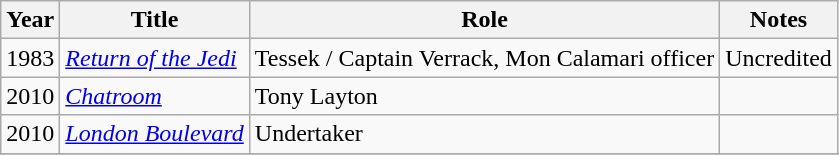<table class="wikitable">
<tr>
<th>Year</th>
<th>Title</th>
<th>Role</th>
<th>Notes</th>
</tr>
<tr>
<td>1983</td>
<td><em><a href='#'>Return of the Jedi</a></em></td>
<td>Tessek / Captain Verrack, Mon Calamari officer</td>
<td>Uncredited</td>
</tr>
<tr>
<td>2010</td>
<td><em><a href='#'>Chatroom</a></em></td>
<td>Tony Layton</td>
<td></td>
</tr>
<tr>
<td>2010</td>
<td><em><a href='#'>London Boulevard</a></em></td>
<td>Undertaker</td>
<td></td>
</tr>
<tr>
</tr>
</table>
